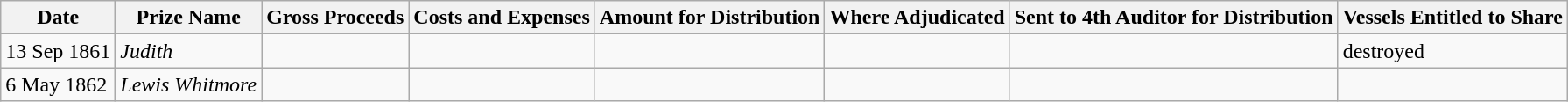<table class="wikitable">
<tr>
<th>Date</th>
<th>Prize Name</th>
<th>Gross Proceeds</th>
<th>Costs and Expenses</th>
<th>Amount for Distribution</th>
<th>Where Adjudicated</th>
<th>Sent to 4th Auditor for Distribution</th>
<th>Vessels Entitled to Share</th>
</tr>
<tr>
<td>13 Sep 1861</td>
<td><em>Judith</em></td>
<td></td>
<td></td>
<td></td>
<td></td>
<td></td>
<td>destroyed</td>
</tr>
<tr>
<td>6 May 1862</td>
<td><em>Lewis Whitmore</em></td>
<td></td>
<td></td>
<td></td>
<td></td>
<td></td>
<td></td>
</tr>
</table>
